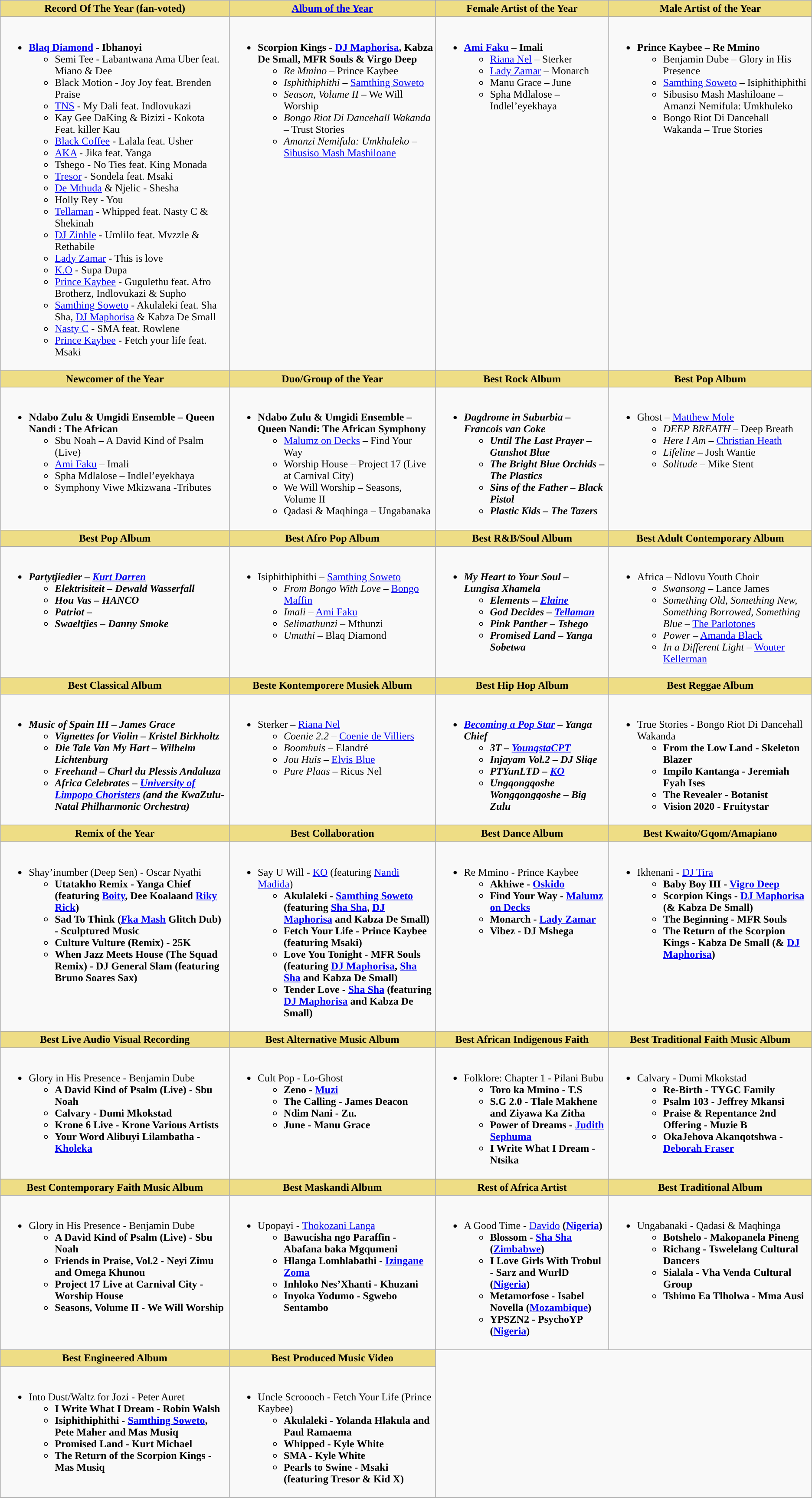<table class=wikitable>
<tr>
<th style="background:#EEDD85; width=50%">Record Of The Year (fan-voted)</th>
<th style="background:#EEDD85; width=50%"><a href='#'>Album of the Year</a></th>
<th style="background:#EEDD85; width=50%">Female Artist of the Year</th>
<th style="background:#EEDD85; width=50%">Male Artist of the Year</th>
</tr>
<tr>
<td valign="top"><br><ul><li><strong><a href='#'>Blaq Diamond</a> - Ibhanoyi</strong><ul><li>Semi Tee - Labantwana Ama Uber feat. Miano & Dee</li><li>Black Motion - Joy Joy feat. Brenden Praise</li><li><a href='#'>TNS</a> - My Dali feat. Indlovukazi</li><li>Kay Gee DaKing & Bizizi - Kokota Feat. killer Kau</li><li><a href='#'>Black Coffee</a> - Lalala feat. Usher</li><li><a href='#'>AKA</a> - Jika feat. Yanga</li><li>Tshego - No Ties feat. King Monada</li><li><a href='#'>Tresor</a> - Sondela feat. Msaki</li><li><a href='#'>De Mthuda</a> & Njelic - Shesha</li><li>Holly Rey - You</li><li><a href='#'>Tellaman</a> - Whipped feat. Nasty C & Shekinah</li><li><a href='#'>DJ Zinhle</a> - Umlilo feat. Mvzzle & Rethabile</li><li><a href='#'>Lady Zamar</a> - This is love</li><li><a href='#'>K.O</a> - Supa Dupa</li><li><a href='#'>Prince Kaybee</a> - Gugulethu feat. Afro Brotherz, Indlovukazi & Supho</li><li><a href='#'>Samthing Soweto</a> - Akulaleki feat. Sha Sha, <a href='#'>DJ Maphorisa</a> & Kabza De Small</li><li><a href='#'>Nasty C</a> - SMA feat. Rowlene</li><li><a href='#'>Prince Kaybee</a> - Fetch your life feat. Msaki</li></ul></li></ul></td>
<td valign="top"><br><ul><li><strong>Scorpion Kings - <a href='#'>DJ Maphorisa</a>, Kabza De Small, MFR Souls & Virgo Deep</strong><ul><li><em>Re Mmino</em> – Prince Kaybee</li><li><em>Isphithiphithi</em> – <a href='#'>Samthing Soweto</a></li><li><em>Season, Volume II</em> – We Will Worship</li><li><em>Bongo Riot Di Dancehall Wakanda</em> – Trust Stories</li><li><em>Amanzi Nemifula: Umkhuleko</em> – <a href='#'>Sibusiso Mash Mashiloane</a></li></ul></li></ul></td>
<td valign="top"><br><ul><li><strong><a href='#'>Ami Faku</a> – Imali</strong><ul><li><a href='#'>Riana Nel</a> – Sterker</li><li><a href='#'>Lady Zamar</a> – Monarch</li><li>Manu Grace – June</li><li>Spha Mdlalose – Indlel’eyekhaya</li></ul></li></ul></td>
<td valign="top"><br><ul><li><strong>Prince Kaybee – Re Mmino</strong><ul><li>Benjamin Dube – Glory in His Presence</li><li><a href='#'>Samthing Soweto</a> – Isiphithiphithi</li><li>Sibusiso Mash Mashiloane – Amanzi Nemifula: Umkhuleko</li><li>Bongo Riot Di Dancehall Wakanda – True Stories</li></ul></li></ul></td>
</tr>
<tr>
<th style="background:#EEDD85; width=50%">Newcomer of the Year</th>
<th style="background:#EEDD85; width=50%">Duo/Group of the Year</th>
<th style="background:#EEDD85; width=50%">Best Rock Album</th>
<th style="background:#EEDD85; width=50%">Best Pop Album</th>
</tr>
<tr>
<td valign="top"><br><ul><li><strong>Ndabo Zulu & Umgidi Ensemble – Queen Nandi : The African</strong><ul><li>Sbu Noah – A David Kind of Psalm (Live)</li><li><a href='#'>Ami Faku</a> – Imali</li><li>Spha Mdlalose – Indlel’eyekhaya</li><li>Symphony Viwe Mkizwana -Tributes</li></ul></li></ul></td>
<td valign="top"><br><ul><li><strong>Ndabo Zulu & Umgidi Ensemble – Queen Nandi: The African Symphony</strong><ul><li><a href='#'>Malumz on Decks</a> – Find Your Way</li><li>Worship House – Project 17 (Live at Carnival City)</li><li>We Will Worship  – Seasons, Volume II</li><li>Qadasi & Maqhinga – Ungabanaka</li></ul></li></ul></td>
<td valign="top"><br><ul><li><strong><em>Dagdrome in Suburbia<em> – Francois van Coke<strong><ul><li></em>Until The Last Prayer<em> – Gunshot Blue</li><li></em>The Bright Blue Orchids<em> – The Plastics</li><li></em>Sins of the Father<em> – Black Pistol</li><li></em>Plastic Kids<em> – The Tazers</li></ul></li></ul></td>
<td valign="top"><br><ul><li></em></strong>Ghost</em> – <a href='#'>Matthew Mole</a></strong><ul><li><em>DEEP BREATH</em> – Deep Breath</li><li><em>Here I Am</em> – <a href='#'>Christian Heath</a></li><li><em>Lifeline</em> – Josh Wantie</li><li><em>Solitude</em> – Mike Stent</li></ul></li></ul></td>
</tr>
<tr>
<th style="background:#EEDD85; width=50%">Best Pop Album</th>
<th style="background:#EEDD85; width=50%">Best Afro Pop Album</th>
<th style="background:#EEDD85; width=50%">Best R&B/Soul Album</th>
<th style="background:#EEDD85; width=50%">Best Adult Contemporary Album</th>
</tr>
<tr>
<td valign="top"><br><ul><li><strong><em>Partytjiedier<em> – <a href='#'>Kurt Darren</a><strong><ul><li></em>Elektrisiteit<em> – Dewald Wasserfall</li><li></em>Hou Vas<em> – HANCO</li><li></em>Patriot<em> – </li><li></em>Swaeltjies<em> – Danny Smoke</li></ul></li></ul></td>
<td valign="top"><br><ul><li></em></strong>Isiphithiphithi</em> – <a href='#'>Samthing Soweto</a></strong><ul><li><em>From Bongo With Love</em> – <a href='#'>Bongo Maffin</a></li><li><em>Imali</em> – <a href='#'>Ami Faku</a></li><li><em>Selimathunzi</em> – Mthunzi</li><li><em>Umuthi</em> – Blaq Diamond</li></ul></li></ul></td>
<td valign="top"><br><ul><li><strong><em>My Heart to Your Soul<em> – Lungisa Xhamela<strong><ul><li></em>Elements<em> – <a href='#'>Elaine</a></li><li></em>God Decides<em> – <a href='#'>Tellaman</a></li><li></em>Pink Panther<em> – Tshego</li><li></em>Promised Land<em> – Yanga Sobetwa</li></ul></li></ul></td>
<td valign="top"><br><ul><li></em></strong>Africa</em> – Ndlovu Youth Choir</strong><ul><li><em>Swansong</em> – Lance James</li><li><em>Something Old, Something New, Something Borrowed, Something Blue</em> – <a href='#'>The Parlotones</a></li><li><em>Power</em> – <a href='#'>Amanda Black</a></li><li><em>In a Different Light</em> – <a href='#'>Wouter Kellerman</a></li></ul></li></ul></td>
</tr>
<tr>
<th style="background:#EEDD85; width=50%">Best Classical Album</th>
<th style="background:#EEDD85; width=50%">Beste Kontemporere Musiek Album</th>
<th style="background:#EEDD85; width=50%">Best Hip Hop Album</th>
<th style="background:#EEDD85; width=50%">Best Reggae Album</th>
</tr>
<tr>
<td valign="top"><br><ul><li><strong><em>Music of Spain III<em> – James Grace<strong><ul><li></em>Vignettes for Violin<em> – Kristel Birkholtz</li><li></em>Die Tale Van My Hart<em> – Wilhelm Lichtenburg</li><li></em>Freehand<em> – Charl du Plessis Andaluza</li><li></em>Africa Celebrates<em> – <a href='#'>University of Limpopo Choristers</a> (and the KwaZulu-Natal Philharmonic Orchestra)</li></ul></li></ul></td>
<td valign="top"><br><ul><li></em></strong>Sterker</em> – <a href='#'>Riana Nel</a></strong><ul><li><em>Coenie 2.2</em> – <a href='#'>Coenie de Villiers</a></li><li><em>Boomhuis</em> – Elandré</li><li><em>Jou Huis</em> – <a href='#'>Elvis Blue</a></li><li><em>Pure Plaas</em> – Ricus Nel</li></ul></li></ul></td>
<td valign="top"><br><ul><li><strong><em><a href='#'>Becoming a Pop Star</a><em> – Yanga Chief<strong><ul><li></em>3T<em> – <a href='#'>YoungstaCPT</a></li><li></em>Injayam Vol.2<em> – DJ Sliqe</li><li></em>PTYunLTD<em> – <a href='#'>KO</a></li><li></em>Ungqongqoshe Wongqongqoshe<em> – Big Zulu</li></ul></li></ul></td>
<td valign="top"><br><ul><li></strong>True Stories - Bongo Riot Di Dancehall Wakanda<strong><ul><li>From the Low Land - Skeleton Blazer</li><li>Impilo Kantanga - Jeremiah Fyah Ises</li><li>The Revealer - Botanist</li><li>Vision 2020 - Fruitystar</li></ul></li></ul></td>
</tr>
<tr>
<th style="background:#EEDD85; width=50%">Remix of the Year</th>
<th style="background:#EEDD85; width=50%">Best Collaboration</th>
<th style="background:#EEDD85; width=50%">Best Dance Album</th>
<th style="background:#EEDD85; width=50%">Best Kwaito/Gqom/Amapiano</th>
</tr>
<tr>
<td valign="top"><br><ul><li></strong>Shay’inumber (Deep Sen) - Oscar Nyathi<strong><ul><li>Utatakho Remix - Yanga Chief (featuring <a href='#'>Boity</a>, Dee Koalaand <a href='#'>Riky Rick</a>)</li><li>Sad To Think (<a href='#'>Fka Mash</a> Glitch Dub) - Sculptured Music</li><li>Culture Vulture (Remix) - 25K</li><li>When Jazz Meets House (The Squad Remix) - DJ General Slam (featuring Bruno Soares Sax)</li></ul></li></ul></td>
<td valign="top"><br><ul><li></strong>Say U Will - <a href='#'>KO</a> (featuring <a href='#'>Nandi Madida</a>)<strong><ul><li>Akulaleki - <a href='#'>Samthing Soweto</a> (featuring <a href='#'>Sha Sha</a>, <a href='#'>DJ Maphorisa</a> and Kabza De Small)</li><li>Fetch Your Life - Prince Kaybee (featuring Msaki)</li><li>Love You Tonight - MFR Souls (featuring <a href='#'>DJ Maphorisa</a>, <a href='#'>Sha Sha</a> and Kabza De Small)</li><li>Tender Love - <a href='#'>Sha Sha</a> (featuring <a href='#'>DJ Maphorisa</a> and Kabza De Small)</li></ul></li></ul></td>
<td valign="top"><br><ul><li></strong>Re Mmino - Prince Kaybee<strong><ul><li>Akhiwe - <a href='#'>Oskido</a></li><li>Find Your Way - <a href='#'>Malumz on Decks</a></li><li>Monarch - <a href='#'>Lady Zamar</a></li><li>Vibez - DJ Mshega</li></ul></li></ul></td>
<td valign="top"><br><ul><li></strong>Ikhenani - <a href='#'>DJ Tira</a><strong><ul><li>Baby Boy III - <a href='#'>Vigro Deep</a></li><li>Scorpion Kings - <a href='#'>DJ Maphorisa</a> (& Kabza De Small)</li><li>The Beginning - MFR Souls</li><li>The Return of the Scorpion Kings - Kabza De Small (& <a href='#'>DJ Maphorisa</a>)</li></ul></li></ul></td>
</tr>
<tr>
<th style="background:#EEDD85; width=50%">Best Live Audio Visual Recording</th>
<th style="background:#EEDD85; width=50%">Best Alternative Music Album</th>
<th style="background:#EEDD85; width=50%">Best African Indigenous Faith</th>
<th style="background:#EEDD85; width=50%">Best Traditional Faith Music Album</th>
</tr>
<tr>
<td valign="top"><br><ul><li></strong>Glory in His Presence - Benjamin Dube<strong><ul><li>A David Kind of Psalm (Live) - Sbu Noah</li><li>Calvary - Dumi Mkokstad</li><li>Krone 6 Live - Krone Various Artists</li><li>Your Word Alibuyi Lilambatha - <a href='#'>Kholeka</a></li></ul></li></ul></td>
<td valign="top"><br><ul><li></strong>Cult Pop - Lo-Ghost<strong><ul><li>Zeno - <a href='#'>Muzi</a></li><li>The Calling - James Deacon</li><li>Ndim Nani - Zu.</li><li>June - Manu Grace</li></ul></li></ul></td>
<td valign="top"><br><ul><li></strong>Folklore: Chapter 1 - Pilani Bubu<strong><ul><li>Toro ka Mmino - T.S</li><li>S.G 2.0 - Tlale Makhene and Ziyawa Ka Zitha</li><li>Power of Dreams - <a href='#'>Judith Sephuma</a></li><li>I Write What I Dream - Ntsika</li></ul></li></ul></td>
<td valign="top"><br><ul><li></strong>Calvary - Dumi Mkokstad<strong><ul><li>Re-Birth - TYGC Family</li><li>Psalm 103 - Jeffrey Mkansi</li><li>Praise & Repentance 2nd Offering - Muzie B</li><li>OkaJehova Akanqotshwa - <a href='#'>Deborah Fraser</a></li></ul></li></ul></td>
</tr>
<tr>
<th style="background:#EEDD85; width=50%">Best Contemporary Faith Music Album</th>
<th style="background:#EEDD85; width=50%">Best Maskandi Album</th>
<th style="background:#EEDD85; width=50%">Rest of Africa Artist</th>
<th style="background:#EEDD85; width=50%">Best Traditional Album</th>
</tr>
<tr>
<td valign="top"><br><ul><li></strong>Glory in His Presence - Benjamin Dube<strong><ul><li>A David Kind of Psalm (Live) - Sbu Noah</li><li>Friends in Praise, Vol.2  - Neyi Zimu and Omega Khunou</li><li>Project 17 Live at Carnival City -Worship House</li><li>Seasons, Volume II - We Will Worship</li></ul></li></ul></td>
<td valign="top"><br><ul><li></strong>Upopayi - <a href='#'>Thokozani Langa</a><strong><ul><li>Bawucisha ngo Paraffin - Abafana baka Mgqumeni</li><li>Hlanga Lomhlabathi - <a href='#'>Izingane Zoma</a></li><li>Inhloko Nes’Xhanti - Khuzani</li><li>Inyoka Yodumo - Sgwebo Sentambo</li></ul></li></ul></td>
<td valign="top"><br><ul><li></strong>A Good Time - <a href='#'>Davido</a><strong> (<a href='#'>Nigeria</a>)<ul><li>Blossom - <a href='#'>Sha Sha</a> (<a href='#'>Zimbabwe</a>)</li><li>I Love Girls With Trobul - Sarz and WurlD (<a href='#'>Nigeria</a>)</li><li>Metamorfose - Isabel Novella (<a href='#'>Mozambique</a>)</li><li>YPSZN2 - PsychoYP (<a href='#'>Nigeria</a>)</li></ul></li></ul></td>
<td valign="top"><br><ul><li></strong>Ungabanaki - Qadasi & Maqhinga<strong><ul><li>Botshelo - Makopanela Pineng</li><li>Richang - Tswelelang Cultural Dancers</li><li>Sialala - Vha Venda Cultural Group</li><li>Tshimo Ea Tlholwa - Mma Ausi</li></ul></li></ul></td>
</tr>
<tr>
<th style="background:#EEDD85; width=50%">Best Engineered Album</th>
<th style="background:#EEDD85; width=50%">Best Produced Music Video</th>
</tr>
<tr>
<td valign="top"><br><ul><li></strong>Into Dust/Waltz for Jozi - Peter Auret<strong><ul><li>I Write What I Dream - Robin Walsh</li><li>Isiphithiphithi - <a href='#'>Samthing Soweto</a>, Pete Maher and Mas Musiq</li><li>Promised Land - Kurt Michael</li><li>The Return of the Scorpion Kings - Mas Musiq</li></ul></li></ul></td>
<td valign="top"><br><ul><li></strong>Uncle Scroooch - Fetch Your Life (Prince Kaybee)<strong><ul><li>Akulaleki - Yolanda Hlakula and Paul Ramaema</li><li>Whipped - Kyle White</li><li>SMA - Kyle White</li><li>Pearls to Swine - Msaki (featuring Tresor & Kid X)</li></ul></li></ul></td>
</tr>
</table>
